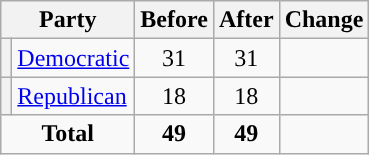<table class="wikitable" style="text-align:center;">
<tr>
<th colspan="2">Party</th>
<th>Before</th>
<th>After</th>
<th>Change</th>
</tr>
<tr>
<th style="background-color:"></th>
<td style="text-align:left;"><a href='#'>Democratic</a></td>
<td>31</td>
<td>31</td>
<td></td>
</tr>
<tr>
<th style="background-color:"></th>
<td style="text-align:left;"><a href='#'>Republican</a></td>
<td>18</td>
<td>18</td>
<td></td>
</tr>
<tr>
<td colspan="2"><strong>Total</strong></td>
<td><strong>49</strong></td>
<td><strong>49</strong></td>
<td></td>
</tr>
</table>
